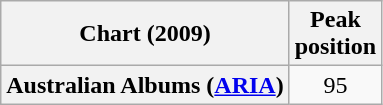<table class="wikitable plainrowheaders">
<tr>
<th>Chart (2009)</th>
<th>Peak<br>position</th>
</tr>
<tr>
<th scope="row">Australian Albums (<a href='#'>ARIA</a>)</th>
<td style="text-align:center;">95</td>
</tr>
</table>
